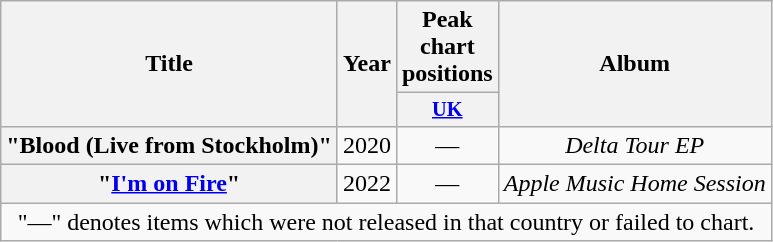<table class="wikitable plainrowheaders" style="text-align:center;">
<tr>
<th scope="col" rowspan="2">Title</th>
<th scope="col" rowspan="2" style="width:1em;">Year</th>
<th scope="col" colspan="1">Peak chart positions</th>
<th scope="col" rowspan="2">Album</th>
</tr>
<tr>
<th scope="col" style="width:3em;font-size:85%;"><a href='#'>UK</a><br></th>
</tr>
<tr>
<th scope="row">"Blood (Live from Stockholm)"<br></th>
<td>2020</td>
<td>—</td>
<td><em>Delta Tour EP</em></td>
</tr>
<tr>
<th scope="row">"<a href='#'>I'm on Fire</a>"<br></th>
<td>2022</td>
<td>—</td>
<td><em>Apple Music Home Session</em></td>
</tr>
<tr>
<td colspan="4">"—" denotes items which were not released in that country or failed to chart.</td>
</tr>
</table>
